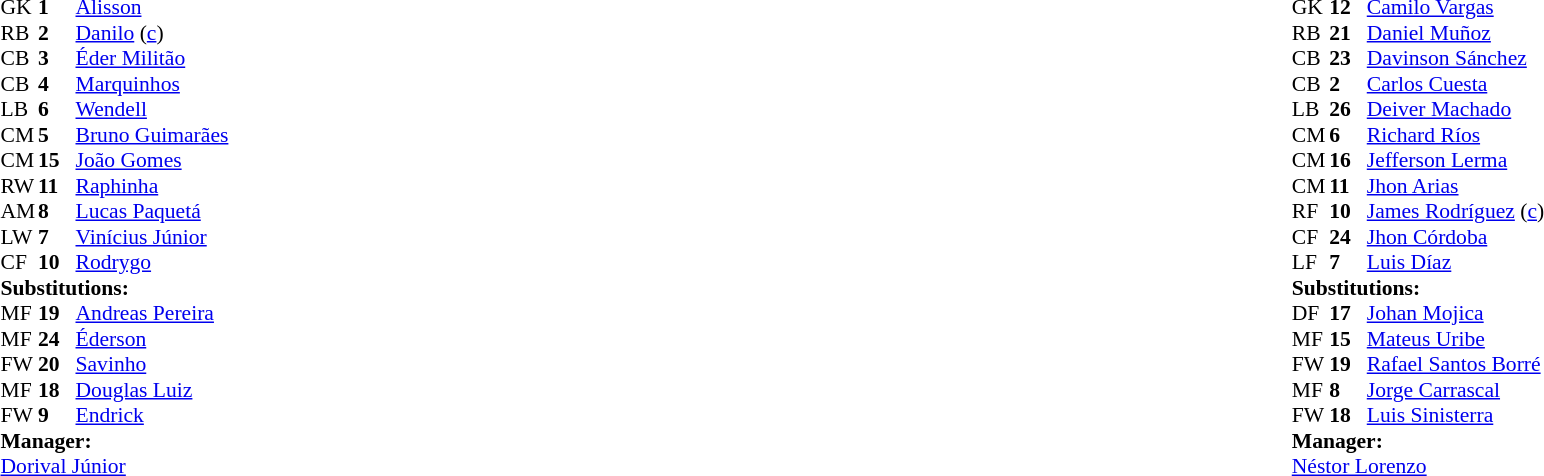<table width="100%">
<tr>
<td valign="top" width="40%"><br><table style="font-size:90%" cellspacing="0" cellpadding="0">
<tr>
<th width=25></th>
<th width=25></th>
</tr>
<tr>
<td>GK</td>
<td><strong>1</strong></td>
<td><a href='#'>Alisson</a></td>
</tr>
<tr>
<td>RB</td>
<td><strong>2</strong></td>
<td><a href='#'>Danilo</a> (<a href='#'>c</a>)</td>
</tr>
<tr>
<td>CB</td>
<td><strong>3</strong></td>
<td><a href='#'>Éder Militão</a></td>
</tr>
<tr>
<td>CB</td>
<td><strong>4</strong></td>
<td><a href='#'>Marquinhos</a></td>
</tr>
<tr>
<td>LB</td>
<td><strong>6</strong></td>
<td><a href='#'>Wendell</a></td>
<td></td>
<td></td>
</tr>
<tr>
<td>CM</td>
<td><strong>5</strong></td>
<td><a href='#'>Bruno Guimarães</a></td>
<td></td>
<td></td>
</tr>
<tr>
<td>CM</td>
<td><strong>15</strong></td>
<td><a href='#'>João Gomes</a></td>
<td></td>
<td></td>
</tr>
<tr>
<td>RW</td>
<td><strong>11</strong></td>
<td><a href='#'>Raphinha</a></td>
</tr>
<tr>
<td>AM</td>
<td><strong>8</strong></td>
<td><a href='#'>Lucas Paquetá</a></td>
<td></td>
<td></td>
</tr>
<tr>
<td>LW</td>
<td><strong>7</strong></td>
<td><a href='#'>Vinícius Júnior</a></td>
<td></td>
</tr>
<tr>
<td>CF</td>
<td><strong>10</strong></td>
<td><a href='#'>Rodrygo</a></td>
<td></td>
<td></td>
</tr>
<tr>
<td colspan=3><strong>Substitutions:</strong></td>
</tr>
<tr>
<td>MF</td>
<td><strong>19</strong></td>
<td><a href='#'>Andreas Pereira</a></td>
<td></td>
<td></td>
</tr>
<tr>
<td>MF</td>
<td><strong>24</strong></td>
<td><a href='#'>Éderson</a></td>
<td></td>
<td></td>
</tr>
<tr>
<td>FW</td>
<td><strong>20</strong></td>
<td><a href='#'>Savinho</a></td>
<td></td>
<td></td>
</tr>
<tr>
<td>MF</td>
<td><strong>18</strong></td>
<td><a href='#'>Douglas Luiz</a></td>
<td></td>
<td></td>
</tr>
<tr>
<td>FW</td>
<td><strong>9</strong></td>
<td><a href='#'>Endrick</a></td>
<td></td>
<td></td>
</tr>
<tr>
<td colspan=3><strong>Manager:</strong></td>
</tr>
<tr>
<td colspan=3><a href='#'>Dorival Júnior</a></td>
</tr>
</table>
</td>
<td valign="top"></td>
<td valign="top" width="50%"><br><table style="font-size:90%; margin:auto" cellspacing="0" cellpadding="0">
<tr>
<th width=25></th>
<th width=25></th>
</tr>
<tr>
<td>GK</td>
<td><strong>12</strong></td>
<td><a href='#'>Camilo Vargas</a></td>
</tr>
<tr>
<td>RB</td>
<td><strong>21</strong></td>
<td><a href='#'>Daniel Muñoz</a></td>
</tr>
<tr>
<td>CB</td>
<td><strong>23</strong></td>
<td><a href='#'>Davinson Sánchez</a></td>
</tr>
<tr>
<td>CB</td>
<td><strong>2</strong></td>
<td><a href='#'>Carlos Cuesta</a></td>
</tr>
<tr>
<td>LB</td>
<td><strong>26</strong></td>
<td><a href='#'>Deiver Machado</a></td>
<td></td>
<td></td>
</tr>
<tr>
<td>CM</td>
<td><strong>6</strong></td>
<td><a href='#'>Richard Ríos</a></td>
<td></td>
<td></td>
</tr>
<tr>
<td>CM</td>
<td><strong>16</strong></td>
<td><a href='#'>Jefferson Lerma</a></td>
<td></td>
</tr>
<tr>
<td>CM</td>
<td><strong>11</strong></td>
<td><a href='#'>Jhon Arias</a></td>
</tr>
<tr>
<td>RF</td>
<td><strong>10</strong></td>
<td><a href='#'>James Rodríguez</a> (<a href='#'>c</a>)</td>
<td></td>
<td></td>
</tr>
<tr>
<td>CF</td>
<td><strong>24</strong></td>
<td><a href='#'>Jhon Córdoba</a></td>
<td></td>
<td></td>
</tr>
<tr>
<td>LF</td>
<td><strong>7</strong></td>
<td><a href='#'>Luis Díaz</a></td>
<td></td>
<td></td>
</tr>
<tr>
<td colspan=3><strong>Substitutions:</strong></td>
</tr>
<tr>
<td>DF</td>
<td><strong>17</strong></td>
<td><a href='#'>Johan Mojica</a></td>
<td></td>
<td></td>
</tr>
<tr>
<td>MF</td>
<td><strong>15</strong></td>
<td><a href='#'>Mateus Uribe</a></td>
<td></td>
<td></td>
</tr>
<tr>
<td>FW</td>
<td><strong>19</strong></td>
<td><a href='#'>Rafael Santos Borré</a></td>
<td></td>
<td></td>
</tr>
<tr>
<td>MF</td>
<td><strong>8</strong></td>
<td><a href='#'>Jorge Carrascal</a></td>
<td></td>
<td></td>
</tr>
<tr>
<td>FW</td>
<td><strong>18</strong></td>
<td><a href='#'>Luis Sinisterra</a></td>
<td></td>
<td></td>
</tr>
<tr>
<td colspan=3><strong>Manager:</strong></td>
</tr>
<tr>
<td colspan=3> <a href='#'>Néstor Lorenzo</a></td>
</tr>
</table>
</td>
</tr>
</table>
